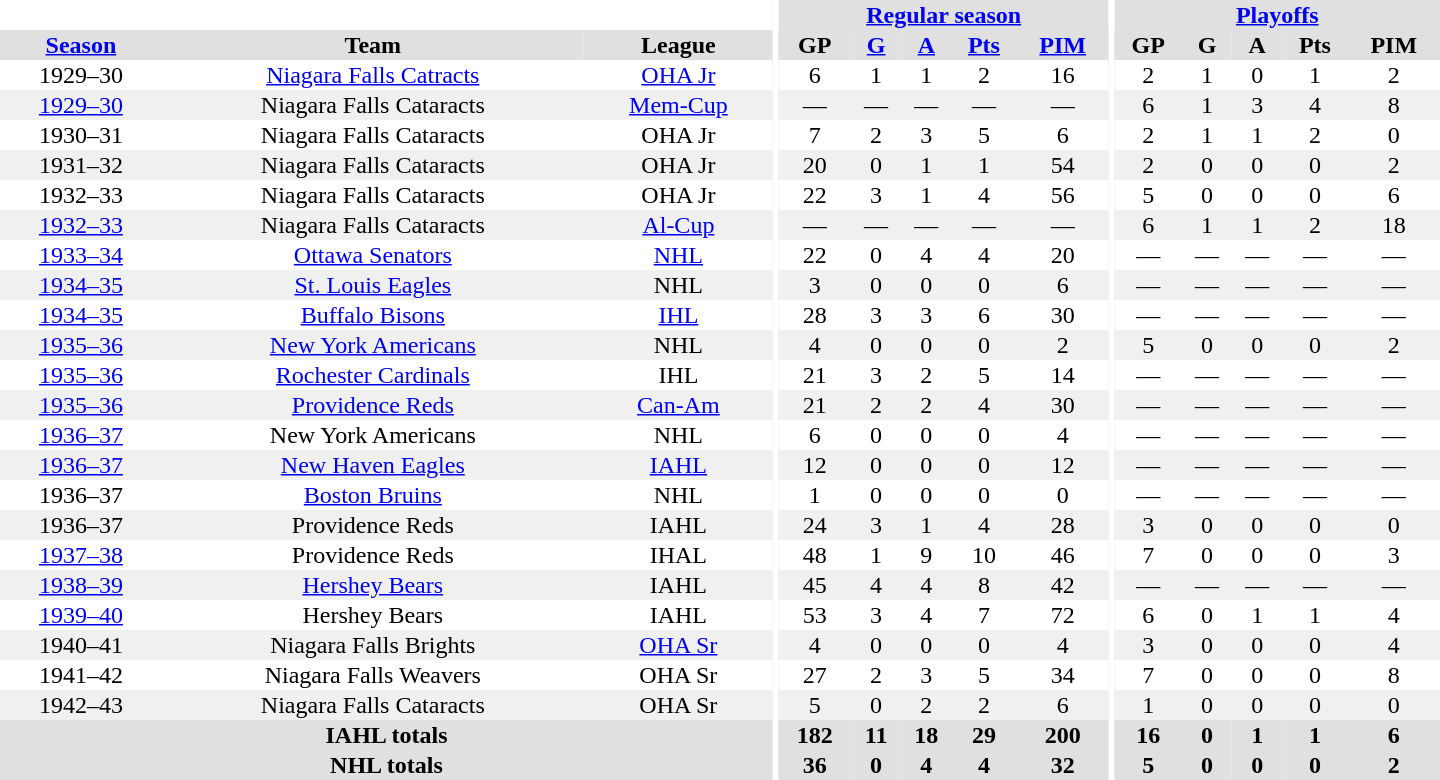<table border="0" cellpadding="1" cellspacing="0" style="text-align:center; width:60em">
<tr bgcolor="#e0e0e0">
<th colspan="3" bgcolor="#ffffff"></th>
<th rowspan="100" bgcolor="#ffffff"></th>
<th colspan="5"><a href='#'>Regular season</a></th>
<th rowspan="100" bgcolor="#ffffff"></th>
<th colspan="5"><a href='#'>Playoffs</a></th>
</tr>
<tr bgcolor="#e0e0e0">
<th><a href='#'>Season</a></th>
<th>Team</th>
<th>League</th>
<th>GP</th>
<th><a href='#'>G</a></th>
<th><a href='#'>A</a></th>
<th><a href='#'>Pts</a></th>
<th><a href='#'>PIM</a></th>
<th>GP</th>
<th>G</th>
<th>A</th>
<th>Pts</th>
<th>PIM</th>
</tr>
<tr>
<td>1929–30</td>
<td><a href='#'>Niagara Falls Catracts</a></td>
<td><a href='#'>OHA Jr</a></td>
<td>6</td>
<td>1</td>
<td>1</td>
<td>2</td>
<td>16</td>
<td>2</td>
<td>1</td>
<td>0</td>
<td>1</td>
<td>2</td>
</tr>
<tr bgcolor="#f0f0f0">
<td><a href='#'>1929–30</a></td>
<td>Niagara Falls Cataracts</td>
<td><a href='#'>Mem-Cup</a></td>
<td>—</td>
<td>—</td>
<td>—</td>
<td>—</td>
<td>—</td>
<td>6</td>
<td>1</td>
<td>3</td>
<td>4</td>
<td>8</td>
</tr>
<tr>
<td>1930–31</td>
<td>Niagara Falls Cataracts</td>
<td>OHA Jr</td>
<td>7</td>
<td>2</td>
<td>3</td>
<td>5</td>
<td>6</td>
<td>2</td>
<td>1</td>
<td>1</td>
<td>2</td>
<td>0</td>
</tr>
<tr bgcolor="#f0f0f0">
<td>1931–32</td>
<td>Niagara Falls Cataracts</td>
<td>OHA Jr</td>
<td>20</td>
<td>0</td>
<td>1</td>
<td>1</td>
<td>54</td>
<td>2</td>
<td>0</td>
<td>0</td>
<td>0</td>
<td>2</td>
</tr>
<tr>
<td>1932–33</td>
<td>Niagara Falls Cataracts</td>
<td>OHA Jr</td>
<td>22</td>
<td>3</td>
<td>1</td>
<td>4</td>
<td>56</td>
<td>5</td>
<td>0</td>
<td>0</td>
<td>0</td>
<td>6</td>
</tr>
<tr bgcolor="#f0f0f0">
<td><a href='#'>1932–33</a></td>
<td>Niagara Falls Cataracts</td>
<td><a href='#'>Al-Cup</a></td>
<td>—</td>
<td>—</td>
<td>—</td>
<td>—</td>
<td>—</td>
<td>6</td>
<td>1</td>
<td>1</td>
<td>2</td>
<td>18</td>
</tr>
<tr>
<td><a href='#'>1933–34</a></td>
<td><a href='#'>Ottawa Senators</a></td>
<td><a href='#'>NHL</a></td>
<td>22</td>
<td>0</td>
<td>4</td>
<td>4</td>
<td>20</td>
<td>—</td>
<td>—</td>
<td>—</td>
<td>—</td>
<td>—</td>
</tr>
<tr bgcolor="#f0f0f0">
<td><a href='#'>1934–35</a></td>
<td><a href='#'>St. Louis Eagles</a></td>
<td>NHL</td>
<td>3</td>
<td>0</td>
<td>0</td>
<td>0</td>
<td>6</td>
<td>—</td>
<td>—</td>
<td>—</td>
<td>—</td>
<td>—</td>
</tr>
<tr>
<td><a href='#'>1934–35</a></td>
<td><a href='#'>Buffalo Bisons</a></td>
<td><a href='#'>IHL</a></td>
<td>28</td>
<td>3</td>
<td>3</td>
<td>6</td>
<td>30</td>
<td>—</td>
<td>—</td>
<td>—</td>
<td>—</td>
<td>—</td>
</tr>
<tr bgcolor="#f0f0f0">
<td><a href='#'>1935–36</a></td>
<td><a href='#'>New York Americans</a></td>
<td>NHL</td>
<td>4</td>
<td>0</td>
<td>0</td>
<td>0</td>
<td>2</td>
<td>5</td>
<td>0</td>
<td>0</td>
<td>0</td>
<td>2</td>
</tr>
<tr>
<td><a href='#'>1935–36</a></td>
<td><a href='#'>Rochester Cardinals</a></td>
<td>IHL</td>
<td>21</td>
<td>3</td>
<td>2</td>
<td>5</td>
<td>14</td>
<td>—</td>
<td>—</td>
<td>—</td>
<td>—</td>
<td>—</td>
</tr>
<tr bgcolor="#f0f0f0">
<td><a href='#'>1935–36</a></td>
<td><a href='#'>Providence Reds</a></td>
<td><a href='#'>Can-Am</a></td>
<td>21</td>
<td>2</td>
<td>2</td>
<td>4</td>
<td>30</td>
<td>—</td>
<td>—</td>
<td>—</td>
<td>—</td>
<td>—</td>
</tr>
<tr>
<td><a href='#'>1936–37</a></td>
<td>New York Americans</td>
<td>NHL</td>
<td>6</td>
<td>0</td>
<td>0</td>
<td>0</td>
<td>4</td>
<td>—</td>
<td>—</td>
<td>—</td>
<td>—</td>
<td>—</td>
</tr>
<tr bgcolor="#f0f0f0">
<td><a href='#'>1936–37</a></td>
<td><a href='#'>New Haven Eagles</a></td>
<td><a href='#'>IAHL</a></td>
<td>12</td>
<td>0</td>
<td>0</td>
<td>0</td>
<td>12</td>
<td>—</td>
<td>—</td>
<td>—</td>
<td>—</td>
<td>—</td>
</tr>
<tr>
<td>1936–37</td>
<td><a href='#'>Boston Bruins</a></td>
<td>NHL</td>
<td>1</td>
<td>0</td>
<td>0</td>
<td>0</td>
<td>0</td>
<td>—</td>
<td>—</td>
<td>—</td>
<td>—</td>
<td>—</td>
</tr>
<tr bgcolor="#f0f0f0">
<td>1936–37</td>
<td>Providence Reds</td>
<td>IAHL</td>
<td>24</td>
<td>3</td>
<td>1</td>
<td>4</td>
<td>28</td>
<td>3</td>
<td>0</td>
<td>0</td>
<td>0</td>
<td>0</td>
</tr>
<tr>
<td><a href='#'>1937–38</a></td>
<td>Providence Reds</td>
<td>IHAL</td>
<td>48</td>
<td>1</td>
<td>9</td>
<td>10</td>
<td>46</td>
<td>7</td>
<td>0</td>
<td>0</td>
<td>0</td>
<td>3</td>
</tr>
<tr bgcolor="#f0f0f0">
<td><a href='#'>1938–39</a></td>
<td><a href='#'>Hershey Bears</a></td>
<td>IAHL</td>
<td>45</td>
<td>4</td>
<td>4</td>
<td>8</td>
<td>42</td>
<td>—</td>
<td>—</td>
<td>—</td>
<td>—</td>
<td>—</td>
</tr>
<tr>
<td><a href='#'>1939–40</a></td>
<td>Hershey Bears</td>
<td>IAHL</td>
<td>53</td>
<td>3</td>
<td>4</td>
<td>7</td>
<td>72</td>
<td>6</td>
<td>0</td>
<td>1</td>
<td>1</td>
<td>4</td>
</tr>
<tr bgcolor="#f0f0f0">
<td>1940–41</td>
<td>Niagara Falls Brights</td>
<td><a href='#'>OHA Sr</a></td>
<td>4</td>
<td>0</td>
<td>0</td>
<td>0</td>
<td>4</td>
<td>3</td>
<td>0</td>
<td>0</td>
<td>0</td>
<td>4</td>
</tr>
<tr>
<td>1941–42</td>
<td>Niagara Falls Weavers</td>
<td>OHA Sr</td>
<td>27</td>
<td>2</td>
<td>3</td>
<td>5</td>
<td>34</td>
<td>7</td>
<td>0</td>
<td>0</td>
<td>0</td>
<td>8</td>
</tr>
<tr bgcolor="#f0f0f0">
<td>1942–43</td>
<td>Niagara Falls Cataracts</td>
<td>OHA Sr</td>
<td>5</td>
<td>0</td>
<td>2</td>
<td>2</td>
<td>6</td>
<td>1</td>
<td>0</td>
<td>0</td>
<td>0</td>
<td>0</td>
</tr>
<tr bgcolor="#e0e0e0">
<th colspan="3">IAHL totals</th>
<th>182</th>
<th>11</th>
<th>18</th>
<th>29</th>
<th>200</th>
<th>16</th>
<th>0</th>
<th>1</th>
<th>1</th>
<th>6</th>
</tr>
<tr bgcolor="#e0e0e0">
<th colspan="3">NHL totals</th>
<th>36</th>
<th>0</th>
<th>4</th>
<th>4</th>
<th>32</th>
<th>5</th>
<th>0</th>
<th>0</th>
<th>0</th>
<th>2</th>
</tr>
</table>
